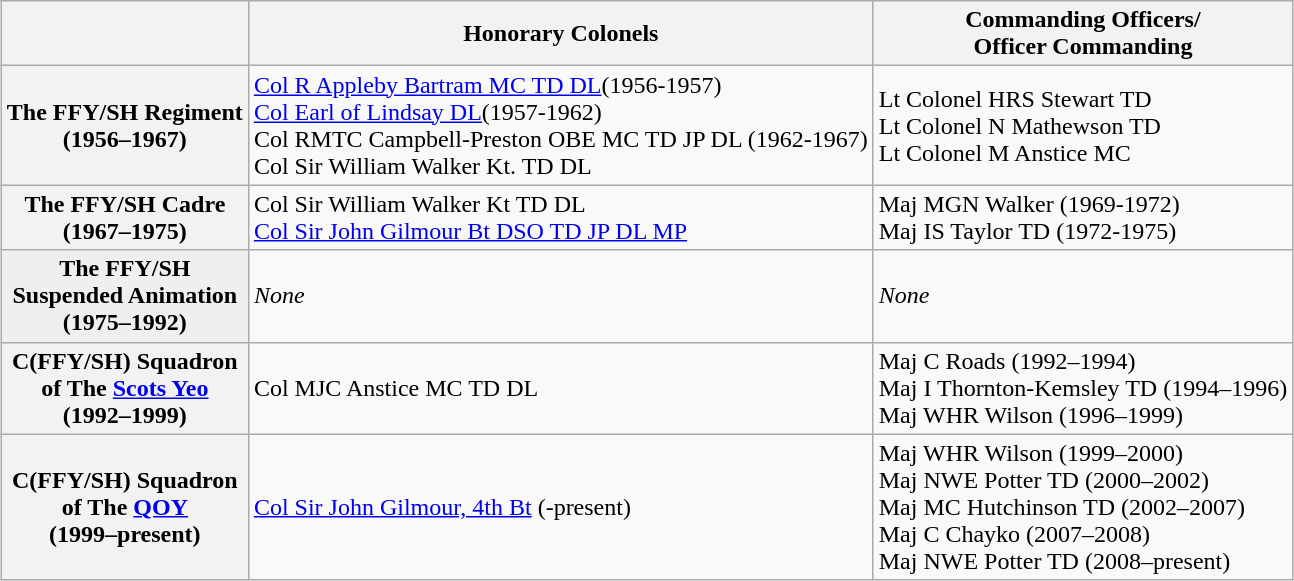<table class="wikitable" style="margin:auto;">
<tr>
<th></th>
<th>Honorary Colonels</th>
<th>Commanding Officers/<br>Officer Commanding</th>
</tr>
<tr>
<th>The FFY/SH Regiment<br>(1956–1967)</th>
<td><a href='#'>Col R Appleby Bartram MC TD DL</a>(1956-1957)<br><a href='#'>Col Earl of Lindsay DL</a>(1957-1962)<br>Col RMTC Campbell-Preston OBE MC TD JP DL (1962-1967)<br>Col Sir William Walker Kt. TD DL</td>
<td>Lt Colonel HRS Stewart TD<br>Lt Colonel N Mathewson TD<br>Lt Colonel M Anstice MC</td>
</tr>
<tr>
<th>The FFY/SH Cadre<br>(1967–1975)</th>
<td>Col Sir William Walker Kt TD DL<br><a href='#'>Col Sir John Gilmour Bt DSO TD JP DL MP</a></td>
<td>Maj MGN Walker (1969-1972)<br>Maj IS Taylor TD (1972-1975)</td>
</tr>
<tr>
<th style="background:#efefef;">The FFY/SH<br>Suspended Animation<br>(1975–1992)</th>
<td><em>None</em></td>
<td><em>None</em></td>
</tr>
<tr>
<th>C(FFY/SH) Squadron<br>of The <a href='#'>Scots Yeo</a><br>(1992–1999)</th>
<td>Col MJC Anstice MC TD DL</td>
<td>Maj C Roads (1992–1994)<br>Maj I Thornton-Kemsley TD (1994–1996)<br>Maj WHR Wilson (1996–1999)</td>
</tr>
<tr>
<th>C(FFY/SH) Squadron<br>of The <a href='#'>QOY</a><br>(1999–present)</th>
<td><a href='#'>Col Sir John Gilmour, 4th Bt</a> (-present)</td>
<td>Maj WHR Wilson (1999–2000)<br>Maj NWE Potter TD (2000–2002)<br>Maj MC Hutchinson TD (2002–2007)<br>Maj C Chayko (2007–2008)<br>Maj NWE Potter TD (2008–present)</td>
</tr>
</table>
